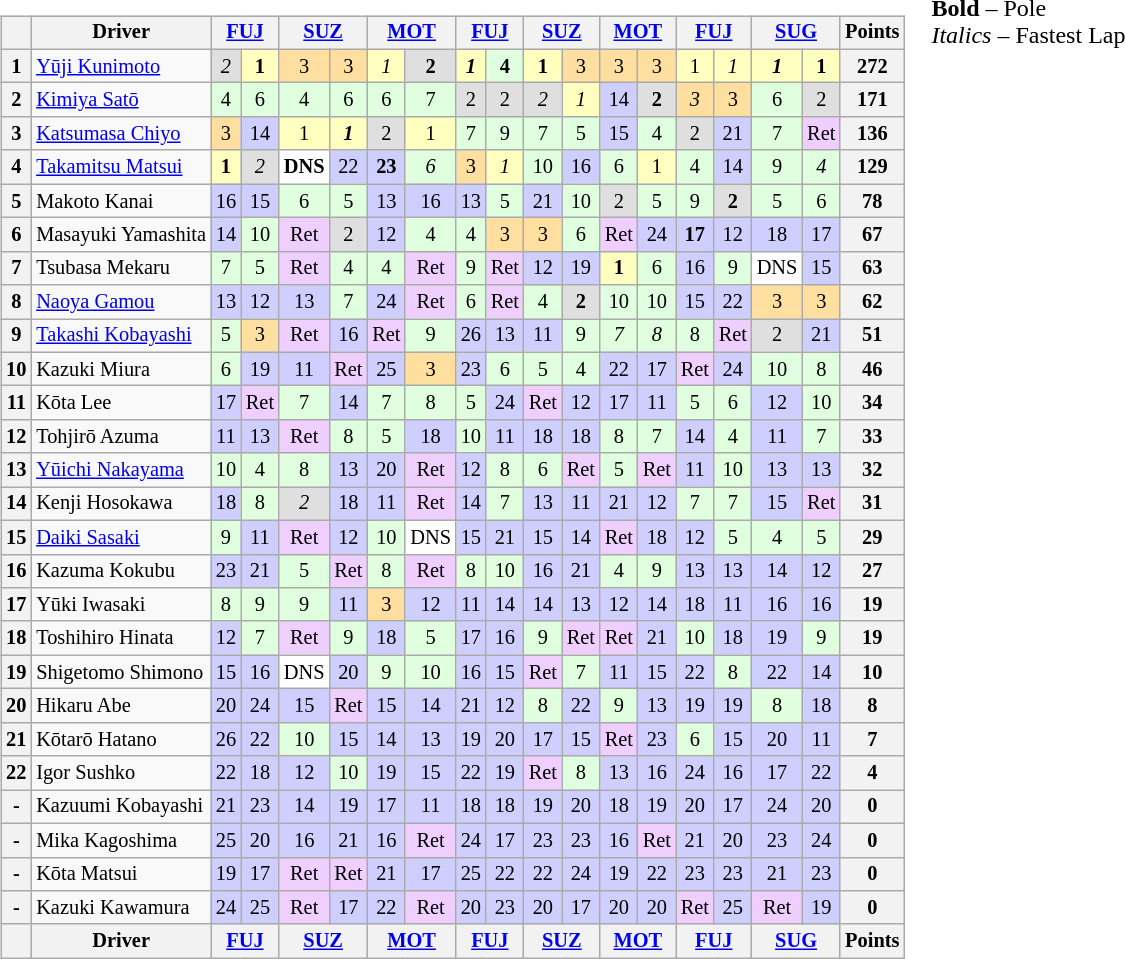<table>
<tr>
<td valign="top"><br><table class="wikitable" style="font-size: 85%; text-align:center;">
<tr>
<th></th>
<th>Driver</th>
<th colspan="2"><a href='#'>FUJ</a></th>
<th colspan="2"><a href='#'>SUZ</a></th>
<th colspan="2"><a href='#'>MOT</a></th>
<th colspan="2"><a href='#'>FUJ</a></th>
<th colspan="2"><a href='#'>SUZ</a></th>
<th colspan="2"><a href='#'>MOT</a></th>
<th colspan="2"><a href='#'>FUJ</a></th>
<th colspan="2"><a href='#'>SUG</a></th>
<th>Points</th>
</tr>
<tr>
<th>1</th>
<td align="left"> <a href='#'>Yūji Kunimoto</a></td>
<td style="background:#DFDFDF;"><em>2</em></td>
<td style="background:#FFFFBF;"><strong>1</strong></td>
<td style="background:#FFDF9F;">3</td>
<td style="background:#FFDF9F;">3</td>
<td style="background:#FFFFBF;"><em>1</em></td>
<td style="background:#DFDFDF;"><strong>2</strong></td>
<td style="background:#FFFFBF;"><strong><em>1</em></strong></td>
<td style="background:#DFFFDF;"><strong>4</strong></td>
<td style="background:#FFFFBF;"><strong>1</strong></td>
<td style="background:#FFDF9F;">3</td>
<td style="background:#FFDF9F;">3</td>
<td style="background:#FFDF9F;">3</td>
<td style="background:#FFFFBF;">1</td>
<td style="background:#FFFFBF;"><em>1</em></td>
<td style="background:#FFFFBF;"><strong><em>1</em></strong></td>
<td style="background:#FFFFBF;"><strong>1</strong></td>
<th>272</th>
</tr>
<tr>
<th>2</th>
<td align="left"> <a href='#'>Kimiya Satō</a></td>
<td style="background:#DFFFDF;">4</td>
<td style="background:#DFFFDF;">6</td>
<td style="background:#DFFFDF;">4</td>
<td style="background:#DFFFDF;">6</td>
<td style="background:#DFFFDF;">6</td>
<td style="background:#DFFFDF;">7</td>
<td style="background:#DFDFDF;">2</td>
<td style="background:#DFDFDF;">2</td>
<td style="background:#DFDFDF;"><em>2</em></td>
<td style="background:#FFFFBF;"><em>1</em></td>
<td style="background:#CFCFFF;">14</td>
<td style="background:#DFDFDF;"><strong>2</strong></td>
<td style="background:#FFDF9F;"><em>3</em></td>
<td style="background:#FFDF9F;">3</td>
<td style="background:#DFFFDF;">6</td>
<td style="background:#DFDFDF;">2</td>
<th>171</th>
</tr>
<tr>
<th>3</th>
<td align="left"> <a href='#'>Katsumasa Chiyo</a></td>
<td style="background:#FFDF9F;">3</td>
<td style="background:#CFCFFF;">14</td>
<td style="background:#FFFFBF;">1</td>
<td style="background:#FFFFBF;"><strong><em>1</em></strong></td>
<td style="background:#DFDFDF;">2</td>
<td style="background:#FFFFBF;">1</td>
<td style="background:#DFFFDF;">7</td>
<td style="background:#DFFFDF;">9</td>
<td style="background:#DFFFDF;">7</td>
<td style="background:#DFFFDF;">5</td>
<td style="background:#CFCFFF;">15</td>
<td style="background:#DFFFDF;">4</td>
<td style="background:#DFDFDF;">2</td>
<td style="background:#CFCFFF;">21</td>
<td style="background:#DFFFDF;">7</td>
<td style="background:#EFCFFF;">Ret</td>
<th>136</th>
</tr>
<tr>
<th>4</th>
<td align="left"> <a href='#'>Takamitsu Matsui</a></td>
<td style="background:#FFFFBF;"><strong>1</strong></td>
<td style="background:#DFDFDF;"><em>2</em></td>
<td style="background:#FFFFFF;"><strong>DNS</strong></td>
<td style="background:#CFCFFF;">22</td>
<td style="background:#CFCFFF;"><strong>23</strong></td>
<td style="background:#DFFFDF;"><em>6</em></td>
<td style="background:#FFDF9F;">3</td>
<td style="background:#FFFFBF;"><em>1</em></td>
<td style="background:#DFFFDF;">10</td>
<td style="background:#CFCFFF;">16</td>
<td style="background:#DFFFDF;">6</td>
<td style="background:#FFFFBF;">1</td>
<td style="background:#DFFFDF;">4</td>
<td style="background:#CFCFFF;">14</td>
<td style="background:#DFFFDF;">9</td>
<td style="background:#DFFFDF;"><em>4</em></td>
<th>129</th>
</tr>
<tr>
<th>5</th>
<td align="left"> Makoto Kanai</td>
<td style="background:#CFCFFF;">16</td>
<td style="background:#CFCFFF;">15</td>
<td style="background:#DFFFDF;">6</td>
<td style="background:#DFFFDF;">5</td>
<td style="background:#CFCFFF;">13</td>
<td style="background:#CFCFFF;">16</td>
<td style="background:#CFCFFF;">13</td>
<td style="background:#DFFFDF;">5</td>
<td style="background:#CFCFFF;">21</td>
<td style="background:#DFFFDF;">10</td>
<td style="background:#DFDFDF;">2</td>
<td style="background:#DFFFDF;">5</td>
<td style="background:#DFFFDF;">9</td>
<td style="background:#DFDFDF;"><strong>2</strong></td>
<td style="background:#DFFFDF;">5</td>
<td style="background:#DFFFDF;">6</td>
<th>78</th>
</tr>
<tr>
<th>6</th>
<td align="left" nowrap=""> Masayuki Yamashita</td>
<td style="background:#CFCFFF;">14</td>
<td style="background:#DFFFDF;">10</td>
<td style="background:#EFCFFF;">Ret</td>
<td style="background:#DFDFDF;">2</td>
<td style="background:#CFCFFF;">12</td>
<td style="background:#DFFFDF;">4</td>
<td style="background:#DFFFDF;">4</td>
<td style="background:#FFDF9F;">3</td>
<td style="background:#FFDF9F;">3</td>
<td style="background:#DFFFDF;">6</td>
<td style="background:#EFCFFF;">Ret</td>
<td style="background:#CFCFFF;">24</td>
<td style="background:#CFCFFF;"><strong>17</strong></td>
<td style="background:#CFCFFF;">12</td>
<td style="background:#CFCFFF;">18</td>
<td style="background:#CFCFFF;">17</td>
<th>67</th>
</tr>
<tr>
<th>7</th>
<td align="left"> Tsubasa Mekaru</td>
<td style="background:#DFFFDF;">7</td>
<td style="background:#DFFFDF;">5</td>
<td style="background:#EFCFFF;">Ret</td>
<td style="background:#DFFFDF;">4</td>
<td style="background:#DFFFDF;">4</td>
<td style="background:#EFCFFF;">Ret</td>
<td style="background:#DFFFDF;">9</td>
<td style="background:#EFCFFF;">Ret</td>
<td style="background:#CFCFFF;">12</td>
<td style="background:#CFCFFF;">19</td>
<td style="background:#FFFFBF;"><strong>1</strong></td>
<td style="background:#DFFFDF;">6</td>
<td style="background:#CFCFFF;">16</td>
<td style="background:#DFFFDF;">9</td>
<td style="background:#FFFFFF;">DNS</td>
<td style="background:#CFCFFF;">15</td>
<th>63</th>
</tr>
<tr>
<th>8</th>
<td align="left"> <a href='#'>Naoya Gamou</a></td>
<td style="background:#CFCFFF;">13</td>
<td style="background:#CFCFFF;">12</td>
<td style="background:#CFCFFF;">13</td>
<td style="background:#DFFFDF;">7</td>
<td style="background:#CFCFFF;">24</td>
<td style="background:#EFCFFF;">Ret</td>
<td style="background:#DFFFDF;">6</td>
<td style="background:#EFCFFF;">Ret</td>
<td style="background:#DFFFDF;">4</td>
<td style="background:#DFDFDF;"><strong>2</strong></td>
<td style="background:#DFFFDF;">10</td>
<td style="background:#DFFFDF;">10</td>
<td style="background:#CFCFFF;">15</td>
<td style="background:#CFCFFF;">22</td>
<td style="background:#FFDF9F;">3</td>
<td style="background:#FFDF9F;">3</td>
<th>62</th>
</tr>
<tr>
<th>9</th>
<td align="left"> <a href='#'>Takashi Kobayashi</a></td>
<td style="background:#DFFFDF;">5</td>
<td style="background:#FFDF9F;">3</td>
<td style="background:#EFCFFF;">Ret</td>
<td style="background:#CFCFFF;">16</td>
<td style="background:#EFCFFF;">Ret</td>
<td style="background:#DFFFDF;">9</td>
<td style="background:#CFCFFF;">26</td>
<td style="background:#CFCFFF;">13</td>
<td style="background:#CFCFFF;">11</td>
<td style="background:#DFFFDF;">9</td>
<td style="background:#DFFFDF;"><em>7</em></td>
<td style="background:#DFFFDF;"><em>8</em></td>
<td style="background:#DFFFDF;">8</td>
<td style="background:#EFCFFF;">Ret</td>
<td style="background:#DFDFDF;">2</td>
<td style="background:#CFCFFF;">21</td>
<th>51</th>
</tr>
<tr>
<th>10</th>
<td align="left"> Kazuki Miura</td>
<td style="background:#DFFFDF;">6</td>
<td style="background:#CFCFFF;">19</td>
<td style="background:#CFCFFF;">11</td>
<td style="background:#EFCFFF;">Ret</td>
<td style="background:#CFCFFF;">25</td>
<td style="background:#FFDF9F;">3</td>
<td style="background:#CFCFFF;">23</td>
<td style="background:#DFFFDF;">6</td>
<td style="background:#DFFFDF;">5</td>
<td style="background:#DFFFDF;">4</td>
<td style="background:#CFCFFF;">22</td>
<td style="background:#CFCFFF;">17</td>
<td style="background:#EFCFFF;">Ret</td>
<td style="background:#CFCFFF;">24</td>
<td style="background:#DFFFDF;">10</td>
<td style="background:#DFFFDF;">8</td>
<th>46</th>
</tr>
<tr>
<th>11</th>
<td align="left"> Kōta Lee</td>
<td style="background:#CFCFFF;">17</td>
<td style="background:#EFCFFF;">Ret</td>
<td style="background:#DFFFDF;">7</td>
<td style="background:#CFCFFF;">14</td>
<td style="background:#DFFFDF;">7</td>
<td style="background:#DFFFDF;">8</td>
<td style="background:#DFFFDF;">5</td>
<td style="background:#CFCFFF;">24</td>
<td style="background:#EFCFFF;">Ret</td>
<td style="background:#CFCFFF;">12</td>
<td style="background:#CFCFFF;">17</td>
<td style="background:#CFCFFF;">11</td>
<td style="background:#DFFFDF;">5</td>
<td style="background:#DFFFDF;">6</td>
<td style="background:#CFCFFF;">12</td>
<td style="background:#DFFFDF;">10</td>
<th>34</th>
</tr>
<tr>
<th>12</th>
<td align="left"> Tohjirō Azuma</td>
<td style="background:#CFCFFF;">11</td>
<td style="background:#CFCFFF;">13</td>
<td style="background:#EFCFFF;">Ret</td>
<td style="background:#DFFFDF;">8</td>
<td style="background:#DFFFDF;">5</td>
<td style="background:#CFCFFF;">18</td>
<td style="background:#DFFFDF;">10</td>
<td style="background:#CFCFFF;">11</td>
<td style="background:#CFCFFF;">18</td>
<td style="background:#CFCFFF;">18</td>
<td style="background:#DFFFDF;">8</td>
<td style="background:#DFFFDF;">7</td>
<td style="background:#CFCFFF;">14</td>
<td style="background:#DFFFDF;">4</td>
<td style="background:#CFCFFF;">11</td>
<td style="background:#DFFFDF;">7</td>
<th>33</th>
</tr>
<tr>
<th>13</th>
<td align="left"> <a href='#'>Yūichi Nakayama</a></td>
<td style="background:#DFFFDF;">10</td>
<td style="background:#DFFFDF;">4</td>
<td style="background:#DFFFDF;">8</td>
<td style="background:#CFCFFF;">13</td>
<td style="background:#CFCFFF;">20</td>
<td style="background:#EFCFFF;">Ret</td>
<td style="background:#CFCFFF;">12</td>
<td style="background:#DFFFDF;">8</td>
<td style="background:#DFFFDF;">6</td>
<td style="background:#EFCFFF;">Ret</td>
<td style="background:#DFFFDF;">5</td>
<td style="background:#EFCFFF;">Ret</td>
<td style="background:#CFCFFF;">11</td>
<td style="background:#DFFFDF;">10</td>
<td style="background:#CFCFFF;">13</td>
<td style="background:#CFCFFF;">13</td>
<th>32</th>
</tr>
<tr>
<th>14</th>
<td align="left"> Kenji Hosokawa</td>
<td style="background:#CFCFFF;">18</td>
<td style="background:#DFFFDF;">8</td>
<td style="background:#DFDFDF;"><em>2</em></td>
<td style="background:#CFCFFF;">18</td>
<td style="background:#CFCFFF;">11</td>
<td style="background:#EFCFFF;">Ret</td>
<td style="background:#CFCFFF;">14</td>
<td style="background:#DFFFDF;">7</td>
<td style="background:#CFCFFF;">13</td>
<td style="background:#CFCFFF;">11</td>
<td style="background:#CFCFFF;">21</td>
<td style="background:#CFCFFF;">12</td>
<td style="background:#DFFFDF;">7</td>
<td style="background:#DFFFDF;">7</td>
<td style="background:#CFCFFF;">15</td>
<td style="background:#EFCFFF;">Ret</td>
<th>31</th>
</tr>
<tr>
<th>15</th>
<td align="left"> <a href='#'>Daiki Sasaki</a></td>
<td style="background:#DFFFDF;">9</td>
<td style="background:#CFCFFF;">11</td>
<td style="background:#EFCFFF;">Ret</td>
<td style="background:#CFCFFF;">12</td>
<td style="background:#DFFFDF;">10</td>
<td style="background:#FFFFFF;">DNS</td>
<td style="background:#CFCFFF;">15</td>
<td style="background:#CFCFFF;">21</td>
<td style="background:#CFCFFF;">15</td>
<td style="background:#CFCFFF;">14</td>
<td style="background:#EFCFFF;">Ret</td>
<td style="background:#CFCFFF;">18</td>
<td style="background:#CFCFFF;">12</td>
<td style="background:#DFFFDF;">5</td>
<td style="background:#DFFFDF;">4</td>
<td style="background:#DFFFDF;">5</td>
<th>29</th>
</tr>
<tr>
<th>16</th>
<td align="left"> Kazuma Kokubu</td>
<td style="background:#CFCFFF;">23</td>
<td style="background:#CFCFFF;">21</td>
<td style="background:#DFFFDF;">5</td>
<td style="background:#EFCFFF;">Ret</td>
<td style="background:#DFFFDF;">8</td>
<td style="background:#EFCFFF;">Ret</td>
<td style="background:#DFFFDF;">8</td>
<td style="background:#DFFFDF;">10</td>
<td style="background:#CFCFFF;">16</td>
<td style="background:#CFCFFF;">21</td>
<td style="background:#DFFFDF;">4</td>
<td style="background:#DFFFDF;">9</td>
<td style="background:#CFCFFF;">13</td>
<td style="background:#CFCFFF;">13</td>
<td style="background:#CFCFFF;">14</td>
<td style="background:#CFCFFF;">12</td>
<th>27</th>
</tr>
<tr>
<th>17</th>
<td align="left"> Yūki Iwasaki</td>
<td style="background:#DFFFDF;">8</td>
<td style="background:#DFFFDF;">9</td>
<td style="background:#DFFFDF;">9</td>
<td style="background:#CFCFFF;">11</td>
<td style="background:#FFDF9F;">3</td>
<td style="background:#CFCFFF;">12</td>
<td style="background:#CFCFFF;">11</td>
<td style="background:#CFCFFF;">14</td>
<td style="background:#CFCFFF;">14</td>
<td style="background:#CFCFFF;">13</td>
<td style="background:#CFCFFF;">12</td>
<td style="background:#CFCFFF;">14</td>
<td style="background:#CFCFFF;">18</td>
<td style="background:#CFCFFF;">11</td>
<td style="background:#CFCFFF;">16</td>
<td style="background:#CFCFFF;">16</td>
<th>19</th>
</tr>
<tr>
<th>18</th>
<td align="left"> Toshihiro Hinata</td>
<td style="background:#CFCFFF;">12</td>
<td style="background:#DFFFDF;">7</td>
<td style="background:#EFCFFF;">Ret</td>
<td style="background:#DFFFDF;">9</td>
<td style="background:#CFCFFF;">18</td>
<td style="background:#DFFFDF;">5</td>
<td style="background:#CFCFFF;">17</td>
<td style="background:#CFCFFF;">16</td>
<td style="background:#DFFFDF;">9</td>
<td style="background:#EFCFFF;">Ret</td>
<td style="background:#EFCFFF;">Ret</td>
<td style="background:#CFCFFF;">21</td>
<td style="background:#DFFFDF;">10</td>
<td style="background:#CFCFFF;">18</td>
<td style="background:#CFCFFF;">19</td>
<td style="background:#DFFFDF;">9</td>
<th>19</th>
</tr>
<tr>
<th>19</th>
<td align="left" nowrap=""> Shigetomo Shimono</td>
<td style="background:#CFCFFF;">15</td>
<td style="background:#CFCFFF;">16</td>
<td style="background:#FFFFFF;">DNS</td>
<td style="background:#CFCFFF;">20</td>
<td style="background:#DFFFDF;">9</td>
<td style="background:#DFFFDF;">10</td>
<td style="background:#CFCFFF;">16</td>
<td style="background:#CFCFFF;">15</td>
<td style="background:#EFCFFF;">Ret</td>
<td style="background:#DFFFDF;">7</td>
<td style="background:#CFCFFF;">11</td>
<td style="background:#CFCFFF;">15</td>
<td style="background:#CFCFFF;">22</td>
<td style="background:#DFFFDF;">8</td>
<td style="background:#CFCFFF;">22</td>
<td style="background:#CFCFFF;">14</td>
<th>10</th>
</tr>
<tr>
<th>20</th>
<td align="left"> Hikaru Abe</td>
<td style="background:#CFCFFF;">20</td>
<td style="background:#CFCFFF;">24</td>
<td style="background:#CFCFFF;">15</td>
<td style="background:#EFCFFF;">Ret</td>
<td style="background:#CFCFFF;">15</td>
<td style="background:#CFCFFF;">14</td>
<td style="background:#CFCFFF;">21</td>
<td style="background:#CFCFFF;">12</td>
<td style="background:#DFFFDF;">8</td>
<td style="background:#CFCFFF;">22</td>
<td style="background:#DFFFDF;">9</td>
<td style="background:#CFCFFF;">13</td>
<td style="background:#CFCFFF;">19</td>
<td style="background:#CFCFFF;">19</td>
<td style="background:#DFFFDF;">8</td>
<td style="background:#CFCFFF;">18</td>
<th>8</th>
</tr>
<tr>
<th>21</th>
<td align="left"> Kōtarō Hatano</td>
<td style="background:#CFCFFF;">26</td>
<td style="background:#CFCFFF;">22</td>
<td style="background:#DFFFDF;">10</td>
<td style="background:#CFCFFF;">15</td>
<td style="background:#CFCFFF;">14</td>
<td style="background:#CFCFFF;">13</td>
<td style="background:#CFCFFF;">19</td>
<td style="background:#CFCFFF;">20</td>
<td style="background:#CFCFFF;">17</td>
<td style="background:#CFCFFF;">15</td>
<td style="background:#EFCFFF;">Ret</td>
<td style="background:#CFCFFF;">23</td>
<td style="background:#DFFFDF;">6</td>
<td style="background:#CFCFFF;">15</td>
<td style="background:#CFCFFF;">20</td>
<td style="background:#CFCFFF;">11</td>
<th>7</th>
</tr>
<tr>
<th>22</th>
<td align="left"> Igor Sushko</td>
<td style="background:#CFCFFF;">22</td>
<td style="background:#CFCFFF;">18</td>
<td style="background:#CFCFFF;">12</td>
<td style="background:#DFFFDF;">10</td>
<td style="background:#CFCFFF;">19</td>
<td style="background:#CFCFFF;">15</td>
<td style="background:#CFCFFF;">22</td>
<td style="background:#CFCFFF;">19</td>
<td style="background:#EFCFFF;">Ret</td>
<td style="background:#DFFFDF;">8</td>
<td style="background:#CFCFFF;">13</td>
<td style="background:#CFCFFF;">16</td>
<td style="background:#CFCFFF;">24</td>
<td style="background:#CFCFFF;">16</td>
<td style="background:#CFCFFF;">17</td>
<td style="background:#CFCFFF;">22</td>
<th>4</th>
</tr>
<tr>
<th>-</th>
<td align="left"> Kazuumi Kobayashi</td>
<td style="background:#CFCFFF;">21</td>
<td style="background:#CFCFFF;">23</td>
<td style="background:#CFCFFF;">14</td>
<td style="background:#CFCFFF;">19</td>
<td style="background:#CFCFFF;">17</td>
<td style="background:#CFCFFF;">11</td>
<td style="background:#CFCFFF;">18</td>
<td style="background:#CFCFFF;">18</td>
<td style="background:#CFCFFF;">19</td>
<td style="background:#CFCFFF;">20</td>
<td style="background:#CFCFFF;">18</td>
<td style="background:#CFCFFF;">19</td>
<td style="background:#CFCFFF;">20</td>
<td style="background:#CFCFFF;">17</td>
<td style="background:#CFCFFF;">24</td>
<td style="background:#CFCFFF;">20</td>
<th>0</th>
</tr>
<tr>
<th>-</th>
<td align="left"> Mika Kagoshima</td>
<td style="background:#CFCFFF;">25</td>
<td style="background:#CFCFFF;">20</td>
<td style="background:#CFCFFF;">16</td>
<td style="background:#CFCFFF;">21</td>
<td style="background:#CFCFFF;">16</td>
<td style="background:#EFCFFF;">Ret</td>
<td style="background:#CFCFFF;">24</td>
<td style="background:#CFCFFF;">17</td>
<td style="background:#CFCFFF;">23</td>
<td style="background:#CFCFFF;">23</td>
<td style="background:#CFCFFF;">16</td>
<td style="background:#EFCFFF;">Ret</td>
<td style="background:#CFCFFF;">21</td>
<td style="background:#CFCFFF;">20</td>
<td style="background:#CFCFFF;">23</td>
<td style="background:#CFCFFF;">24</td>
<th>0</th>
</tr>
<tr>
<th>-</th>
<td align="left"> Kōta Matsui</td>
<td style="background:#CFCFFF;">19</td>
<td style="background:#CFCFFF;">17</td>
<td style="background:#EFCFFF;">Ret</td>
<td style="background:#EFCFFF;">Ret</td>
<td style="background:#CFCFFF;">21</td>
<td style="background:#CFCFFF;">17</td>
<td style="background:#CFCFFF;">25</td>
<td style="background:#CFCFFF;">22</td>
<td style="background:#CFCFFF;">22</td>
<td style="background:#CFCFFF;">24</td>
<td style="background:#CFCFFF;">19</td>
<td style="background:#CFCFFF;">22</td>
<td style="background:#CFCFFF;">23</td>
<td style="background:#CFCFFF;">23</td>
<td style="background:#CFCFFF;">21</td>
<td style="background:#CFCFFF;">23</td>
<th>0</th>
</tr>
<tr>
<th>-</th>
<td align="left"> Kazuki Kawamura</td>
<td style="background:#CFCFFF;">24</td>
<td style="background:#CFCFFF;">25</td>
<td style="background:#EFCFFF;">Ret</td>
<td style="background:#CFCFFF;">17</td>
<td style="background:#CFCFFF;">22</td>
<td style="background:#EFCFFF;">Ret</td>
<td style="background:#CFCFFF;">20</td>
<td style="background:#CFCFFF;">23</td>
<td style="background:#CFCFFF;">20</td>
<td style="background:#CFCFFF;">17</td>
<td style="background:#CFCFFF;">20</td>
<td style="background:#CFCFFF;">20</td>
<td style="background:#EFCFFF;">Ret</td>
<td style="background:#CFCFFF;">25</td>
<td style="background:#EFCFFF;">Ret</td>
<td style="background:#CFCFFF;">19</td>
<th>0</th>
</tr>
<tr>
<th></th>
<th>Driver</th>
<th colspan="2"><a href='#'>FUJ</a></th>
<th colspan="2"><a href='#'>SUZ</a></th>
<th colspan="2"><a href='#'>MOT</a></th>
<th colspan="2"><a href='#'>FUJ</a></th>
<th colspan="2"><a href='#'>SUZ</a></th>
<th colspan="2"><a href='#'>MOT</a></th>
<th colspan="2"><a href='#'>FUJ</a></th>
<th colspan="2"><a href='#'>SUG</a></th>
<th>Points</th>
</tr>
</table>
</td>
<td valign="top"><br><span><strong>Bold</strong> – Pole<br>
<em>Italics</em> – Fastest Lap</span></td>
</tr>
</table>
